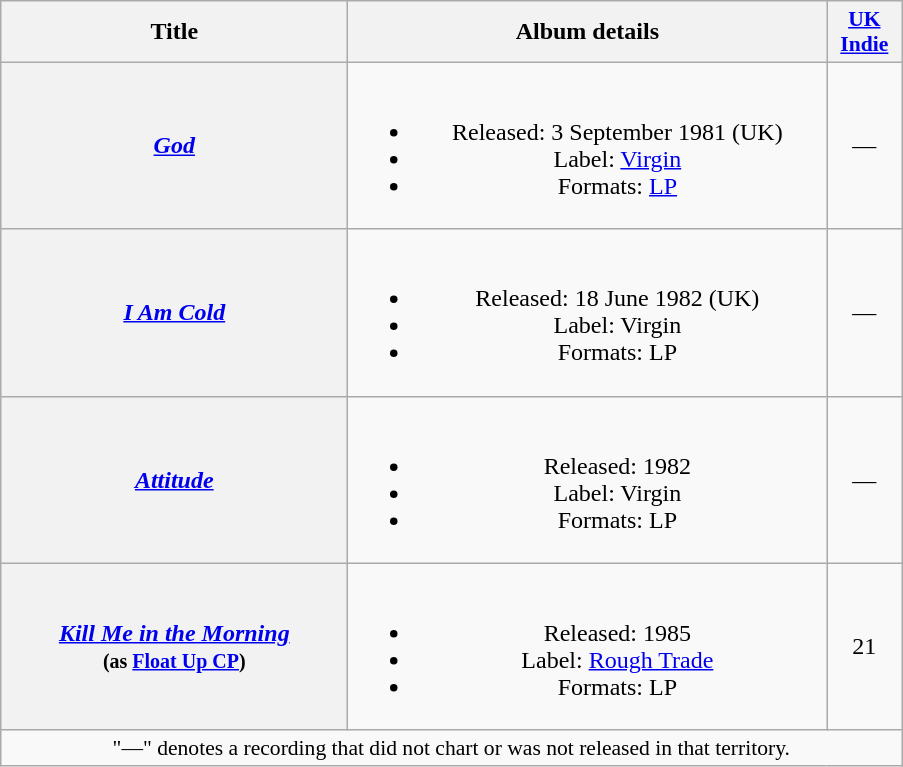<table class="wikitable plainrowheaders" style="text-align:center;">
<tr>
<th scope="col" rowspan="1" style="width:14em;">Title</th>
<th scope="col" rowspan="1" style="width:19.5em;">Album details</th>
<th scope="col" rowspan="1" style="width:3em;font-size:90%;"><a href='#'>UK Indie</a><br></th>
</tr>
<tr>
<th scope="row"><em><a href='#'>God</a></em></th>
<td><br><ul><li>Released: 3 September 1981 <span>(UK)</span></li><li>Label: <a href='#'>Virgin</a></li><li>Formats: <a href='#'>LP</a></li></ul></td>
<td>—</td>
</tr>
<tr>
<th scope="row"><em><a href='#'>I Am Cold</a></em></th>
<td><br><ul><li>Released: 18 June 1982 <span>(UK)</span></li><li>Label: Virgin</li><li>Formats: LP</li></ul></td>
<td>—</td>
</tr>
<tr>
<th scope="row"><em><a href='#'>Attitude</a></em></th>
<td><br><ul><li>Released: 1982</li><li>Label: Virgin</li><li>Formats: LP</li></ul></td>
<td>—</td>
</tr>
<tr>
<th scope="row"><em><a href='#'>Kill Me in the Morning</a></em><br><small>(as <a href='#'>Float Up CP</a>)</small></th>
<td><br><ul><li>Released: 1985</li><li>Label: <a href='#'>Rough Trade</a></li><li>Formats: LP</li></ul></td>
<td>21</td>
</tr>
<tr>
<td colspan="6" style="font-size:90%">"—" denotes a recording that did not chart or was not released in that territory.</td>
</tr>
</table>
